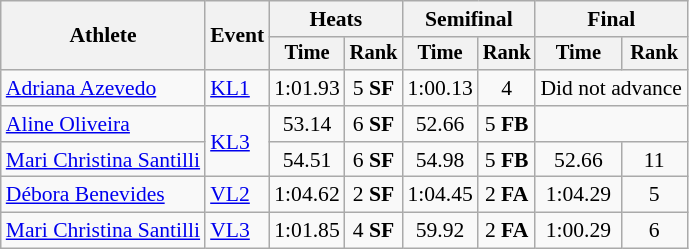<table class="wikitable" style="font-size:90%">
<tr>
<th rowspan="2">Athlete</th>
<th rowspan="2">Event</th>
<th colspan="2">Heats</th>
<th colspan="2">Semifinal</th>
<th colspan="2">Final</th>
</tr>
<tr style="font-size:95%">
<th>Time</th>
<th>Rank</th>
<th>Time</th>
<th>Rank</th>
<th>Time</th>
<th>Rank</th>
</tr>
<tr align=center>
<td align=left><a href='#'>Adriana Azevedo</a></td>
<td align=left><a href='#'>KL1</a></td>
<td>1:01.93</td>
<td>5 <strong>SF</strong></td>
<td>1:00.13</td>
<td>4</td>
<td colspan=2>Did not advance</td>
</tr>
<tr align=center>
<td align=left><a href='#'>Aline Oliveira</a></td>
<td align=left rowspan=2><a href='#'>KL3</a></td>
<td>53.14</td>
<td>6 <strong>SF</strong></td>
<td>52.66</td>
<td>5 <strong>FB</strong></td>
<td colspan=2></td>
</tr>
<tr align=center>
<td align=left><a href='#'>Mari Christina Santilli</a></td>
<td>54.51</td>
<td>6 <strong>SF</strong></td>
<td>54.98</td>
<td>5 <strong>FB</strong></td>
<td>52.66</td>
<td>11</td>
</tr>
<tr align=center>
<td align=left><a href='#'>Débora Benevides</a></td>
<td align=left><a href='#'>VL2</a></td>
<td>1:04.62</td>
<td>2 <strong>SF</strong></td>
<td>1:04.45</td>
<td>2 <strong>FA</strong></td>
<td>1:04.29</td>
<td>5</td>
</tr>
<tr align=center>
<td align=left><a href='#'>Mari Christina Santilli</a></td>
<td align=left><a href='#'>VL3</a></td>
<td>1:01.85</td>
<td>4 <strong>SF</strong></td>
<td>59.92</td>
<td>2 <strong>FA</strong></td>
<td>1:00.29</td>
<td>6</td>
</tr>
</table>
